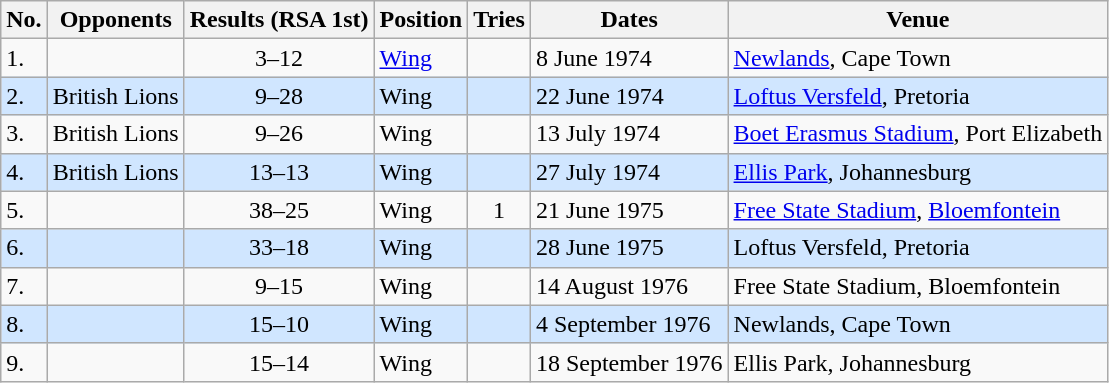<table class="wikitable sortable">
<tr>
<th>No.</th>
<th>Opponents</th>
<th>Results (RSA 1st)</th>
<th>Position</th>
<th>Tries</th>
<th>Dates</th>
<th>Venue</th>
</tr>
<tr>
<td>1.</td>
<td></td>
<td align="center">3–12</td>
<td><a href='#'>Wing</a></td>
<td></td>
<td>8 June 1974</td>
<td><a href='#'>Newlands</a>, Cape Town</td>
</tr>
<tr style="background: #D0E6FF;">
<td>2.</td>
<td> British Lions</td>
<td align="center">9–28</td>
<td>Wing</td>
<td></td>
<td>22 June 1974</td>
<td><a href='#'>Loftus Versfeld</a>, Pretoria</td>
</tr>
<tr>
<td>3.</td>
<td> British Lions</td>
<td align="center">9–26</td>
<td>Wing</td>
<td></td>
<td>13 July 1974</td>
<td><a href='#'>Boet Erasmus Stadium</a>, Port Elizabeth</td>
</tr>
<tr style="background: #D0E6FF;">
<td>4.</td>
<td> British Lions</td>
<td align="center">13–13</td>
<td>Wing</td>
<td></td>
<td>27 July 1974</td>
<td><a href='#'>Ellis Park</a>, Johannesburg</td>
</tr>
<tr>
<td>5.</td>
<td></td>
<td align="center">38–25</td>
<td>Wing</td>
<td align="center">1</td>
<td>21 June 1975</td>
<td><a href='#'>Free State Stadium</a>, <a href='#'>Bloemfontein</a></td>
</tr>
<tr style="background: #D0E6FF;">
<td>6.</td>
<td></td>
<td align="center">33–18</td>
<td>Wing</td>
<td></td>
<td>28 June 1975</td>
<td>Loftus Versfeld, Pretoria</td>
</tr>
<tr>
<td>7.</td>
<td></td>
<td align="center">9–15</td>
<td>Wing</td>
<td></td>
<td>14 August 1976</td>
<td>Free State Stadium, Bloemfontein</td>
</tr>
<tr style="background: #D0E6FF;">
<td>8.</td>
<td></td>
<td align="center">15–10</td>
<td>Wing</td>
<td></td>
<td>4 September 1976</td>
<td>Newlands, Cape Town</td>
</tr>
<tr>
<td>9.</td>
<td></td>
<td align="center">15–14</td>
<td>Wing</td>
<td></td>
<td>18 September 1976</td>
<td>Ellis Park, Johannesburg</td>
</tr>
</table>
